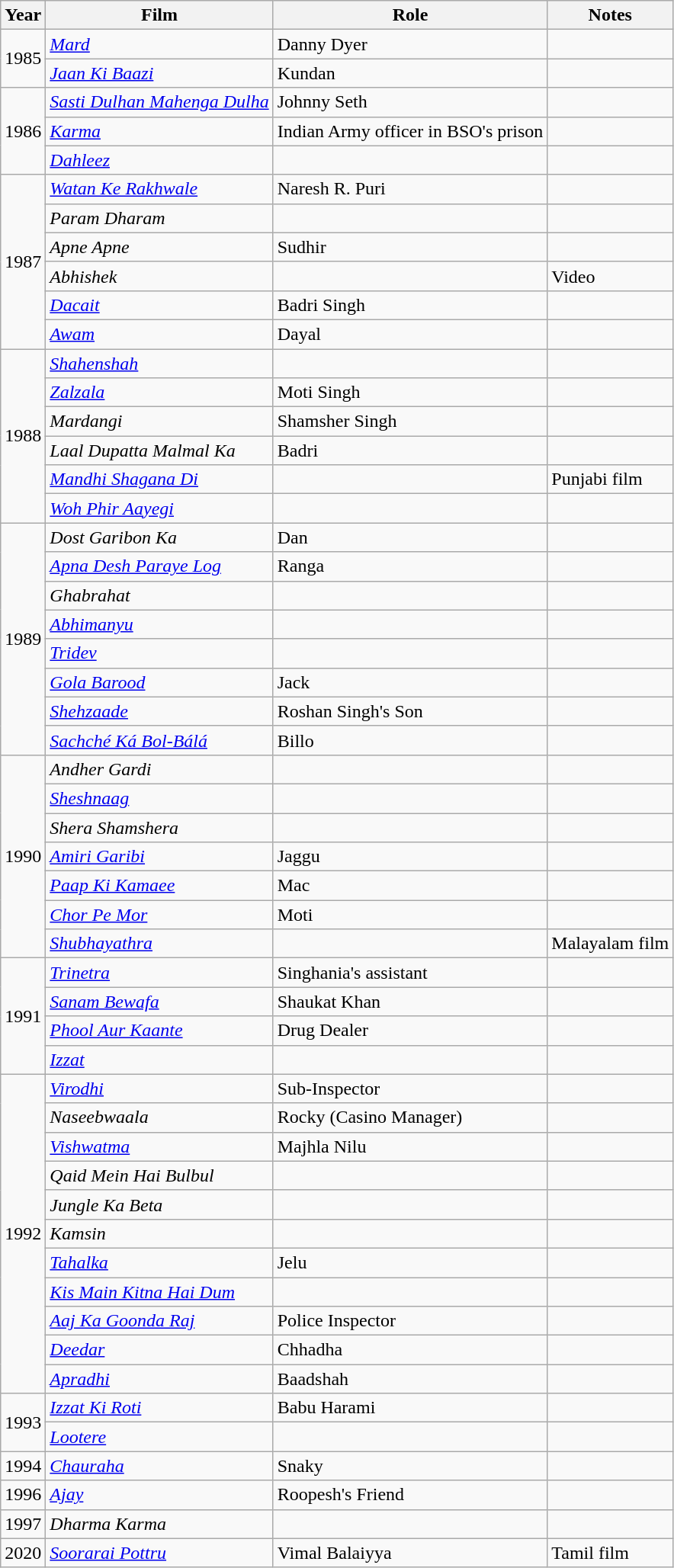<table class="wikitable sortable">
<tr>
<th>Year</th>
<th>Film</th>
<th>Role</th>
<th>Notes</th>
</tr>
<tr>
<td rowspan="2">1985</td>
<td><em><a href='#'>Mard</a></em></td>
<td>Danny Dyer</td>
<td></td>
</tr>
<tr>
<td><em><a href='#'>Jaan Ki Baazi</a></em></td>
<td>Kundan</td>
<td></td>
</tr>
<tr>
<td rowspan="3">1986</td>
<td><em><a href='#'>Sasti Dulhan Mahenga Dulha</a></em></td>
<td>Johnny Seth</td>
<td></td>
</tr>
<tr>
<td><em><a href='#'>Karma</a></em></td>
<td>Indian Army officer in BSO's prison</td>
<td></td>
</tr>
<tr>
<td><em><a href='#'>Dahleez</a></em></td>
<td></td>
<td></td>
</tr>
<tr>
<td rowspan="6">1987</td>
<td><em><a href='#'>Watan Ke Rakhwale</a></em></td>
<td>Naresh R. Puri</td>
<td></td>
</tr>
<tr>
<td><em>Param Dharam</em></td>
<td></td>
<td></td>
</tr>
<tr>
<td><em>Apne Apne</em></td>
<td>Sudhir</td>
<td></td>
</tr>
<tr>
<td><em>Abhishek</em></td>
<td></td>
<td>Video</td>
</tr>
<tr>
<td><em><a href='#'>Dacait</a></em></td>
<td>Badri Singh</td>
<td></td>
</tr>
<tr>
<td><em><a href='#'>Awam</a></em></td>
<td>Dayal</td>
<td></td>
</tr>
<tr>
<td rowspan="6">1988</td>
<td><em><a href='#'>Shahenshah</a></em></td>
<td></td>
<td></td>
</tr>
<tr>
<td><em><a href='#'>Zalzala</a></em></td>
<td>Moti Singh</td>
<td></td>
</tr>
<tr>
<td><em>Mardangi</em></td>
<td>Shamsher Singh</td>
<td></td>
</tr>
<tr>
<td><em>Laal Dupatta Malmal Ka</em></td>
<td>Badri</td>
<td></td>
</tr>
<tr>
<td><em><a href='#'>Mandhi Shagana Di</a></em></td>
<td></td>
<td>Punjabi film</td>
</tr>
<tr>
<td><em><a href='#'>Woh Phir Aayegi</a></em></td>
<td></td>
<td></td>
</tr>
<tr>
<td rowspan="8">1989</td>
<td><em>Dost Garibon Ka</em></td>
<td>Dan</td>
<td></td>
</tr>
<tr>
<td><em><a href='#'>Apna Desh Paraye Log</a></em></td>
<td>Ranga</td>
<td></td>
</tr>
<tr>
<td><em>Ghabrahat</em></td>
<td></td>
<td></td>
</tr>
<tr>
<td><em><a href='#'>Abhimanyu</a></em></td>
<td></td>
<td></td>
</tr>
<tr>
<td><em><a href='#'>Tridev</a></em></td>
<td></td>
<td></td>
</tr>
<tr>
<td><em><a href='#'>Gola Barood</a></em></td>
<td>Jack</td>
<td></td>
</tr>
<tr>
<td><em><a href='#'>Shehzaade</a></em></td>
<td>Roshan Singh's Son</td>
<td></td>
</tr>
<tr>
<td><em><a href='#'>Sachché Ká Bol-Bálá</a></em></td>
<td>Billo</td>
<td></td>
</tr>
<tr>
<td rowspan="7">1990</td>
<td><em>Andher Gardi</em></td>
<td></td>
<td></td>
</tr>
<tr>
<td><em><a href='#'>Sheshnaag</a></em></td>
<td></td>
<td></td>
</tr>
<tr>
<td><em>Shera Shamshera</em></td>
<td></td>
<td></td>
</tr>
<tr>
<td><em><a href='#'>Amiri Garibi</a></em></td>
<td>Jaggu</td>
<td></td>
</tr>
<tr>
<td><em><a href='#'>Paap Ki Kamaee</a></em></td>
<td>Mac</td>
<td></td>
</tr>
<tr>
<td><em><a href='#'>Chor Pe Mor</a></em></td>
<td>Moti</td>
<td></td>
</tr>
<tr>
<td><em><a href='#'>Shubhayathra</a></em></td>
<td></td>
<td>Malayalam film</td>
</tr>
<tr>
<td rowspan="4">1991</td>
<td><em><a href='#'>Trinetra</a></em></td>
<td>Singhania's assistant</td>
<td></td>
</tr>
<tr>
<td><em><a href='#'>Sanam Bewafa</a></em></td>
<td>Shaukat Khan</td>
<td></td>
</tr>
<tr>
<td><em><a href='#'>Phool Aur Kaante</a></em></td>
<td>Drug Dealer</td>
<td></td>
</tr>
<tr>
<td><a href='#'><em>Izzat</em></a></td>
<td></td>
<td></td>
</tr>
<tr>
<td rowspan="11">1992</td>
<td><em><a href='#'>Virodhi</a></em></td>
<td>Sub-Inspector</td>
<td></td>
</tr>
<tr>
<td><em>Naseebwaala</em></td>
<td>Rocky (Casino Manager)</td>
<td></td>
</tr>
<tr>
<td><em><a href='#'>Vishwatma</a></em></td>
<td>Majhla Nilu</td>
<td></td>
</tr>
<tr>
<td><em>Qaid Mein Hai Bulbul</em></td>
<td></td>
<td></td>
</tr>
<tr>
<td><em>Jungle Ka Beta</em></td>
<td></td>
<td></td>
</tr>
<tr>
<td><em>Kamsin</em></td>
<td></td>
<td></td>
</tr>
<tr>
<td><em><a href='#'>Tahalka</a></em></td>
<td>Jelu</td>
<td></td>
</tr>
<tr>
<td><em><a href='#'>Kis Main Kitna Hai Dum</a></em></td>
<td></td>
<td></td>
</tr>
<tr>
<td><em><a href='#'>Aaj Ka Goonda Raj</a></em></td>
<td>Police Inspector</td>
<td></td>
</tr>
<tr>
<td><em><a href='#'>Deedar</a></em></td>
<td>Chhadha</td>
<td></td>
</tr>
<tr>
<td><em><a href='#'>Apradhi</a></em></td>
<td>Baadshah</td>
<td></td>
</tr>
<tr>
<td rowspan="2">1993</td>
<td><em><a href='#'>Izzat Ki Roti</a></em></td>
<td>Babu Harami</td>
<td></td>
</tr>
<tr>
<td><em><a href='#'>Lootere</a></em></td>
<td></td>
<td></td>
</tr>
<tr>
<td>1994</td>
<td><em><a href='#'>Chauraha</a></em></td>
<td>Snaky</td>
<td></td>
</tr>
<tr>
<td>1996</td>
<td><em><a href='#'>Ajay</a></em></td>
<td>Roopesh's Friend</td>
<td></td>
</tr>
<tr>
<td>1997</td>
<td><em>Dharma Karma</em></td>
<td></td>
<td></td>
</tr>
<tr>
<td>2020</td>
<td><em><a href='#'>Soorarai Pottru</a></em></td>
<td>Vimal Balaiyya</td>
<td>Tamil film</td>
</tr>
</table>
